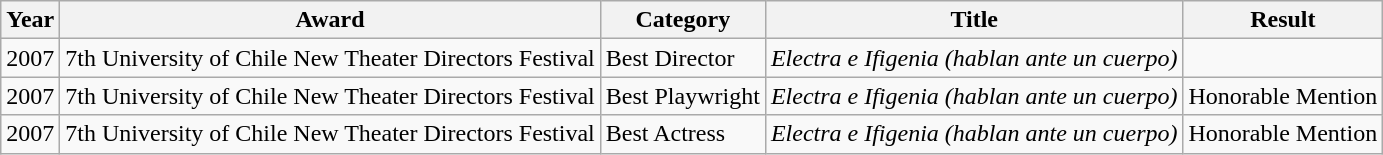<table class="wikitable">
<tr>
<th>Year</th>
<th>Award</th>
<th>Category</th>
<th>Title</th>
<th>Result</th>
</tr>
<tr>
<td>2007</td>
<td>7th University of Chile New Theater Directors Festival</td>
<td>Best Director</td>
<td><em>Electra e Ifigenia (hablan ante un cuerpo)</em></td>
<td></td>
</tr>
<tr>
<td>2007</td>
<td>7th University of Chile New Theater Directors Festival</td>
<td>Best Playwright</td>
<td><em>Electra e Ifigenia (hablan ante un cuerpo)</em></td>
<td>Honorable Mention</td>
</tr>
<tr>
<td>2007</td>
<td>7th University of Chile New Theater Directors Festival</td>
<td>Best Actress</td>
<td><em>Electra e Ifigenia (hablan ante un cuerpo)</em></td>
<td>Honorable Mention</td>
</tr>
</table>
